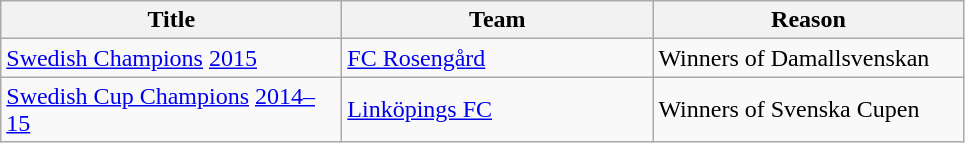<table class="wikitable" style="text-align: left;">
<tr>
<th style="width: 220px;">Title</th>
<th style="width: 200px;">Team</th>
<th style="width: 200px;">Reason</th>
</tr>
<tr>
<td><a href='#'>Swedish Champions</a> <a href='#'>2015</a></td>
<td><a href='#'>FC Rosengård</a></td>
<td>Winners of Damallsvenskan</td>
</tr>
<tr>
<td><a href='#'>Swedish Cup Champions</a> <a href='#'>2014–15</a></td>
<td><a href='#'>Linköpings FC</a></td>
<td>Winners of Svenska Cupen</td>
</tr>
</table>
